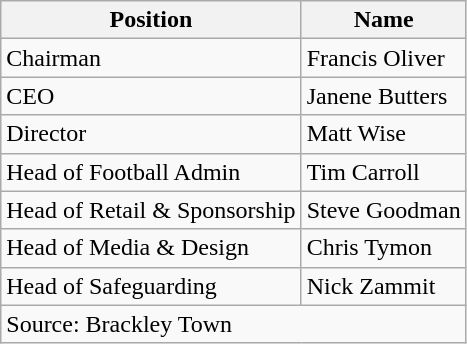<table class="wikitable">
<tr>
<th>Position</th>
<th>Name</th>
</tr>
<tr>
<td>Chairman</td>
<td>Francis Oliver</td>
</tr>
<tr>
<td>CEO</td>
<td>Janene Butters</td>
</tr>
<tr>
<td>Director</td>
<td>Matt Wise</td>
</tr>
<tr>
<td>Head of Football Admin</td>
<td>Tim Carroll</td>
</tr>
<tr>
<td>Head of Retail & Sponsorship</td>
<td>Steve Goodman</td>
</tr>
<tr>
<td>Head of Media & Design</td>
<td>Chris Tymon</td>
</tr>
<tr>
<td>Head of Safeguarding</td>
<td>Nick Zammit</td>
</tr>
<tr>
<td colspan="2">Source: Brackley Town</td>
</tr>
</table>
